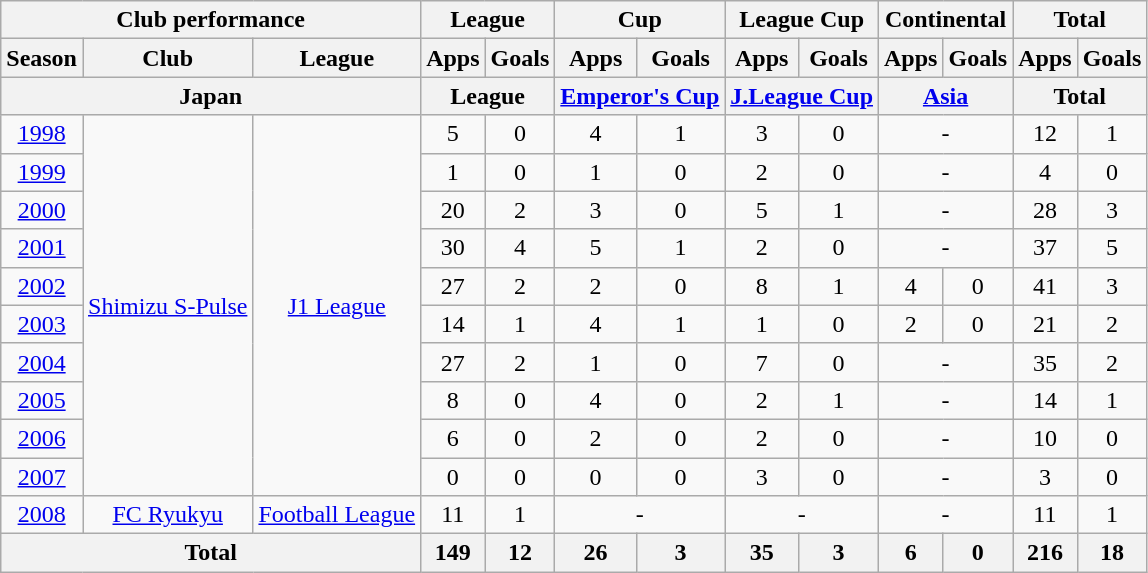<table class="wikitable" style="text-align:center;">
<tr>
<th colspan=3>Club performance</th>
<th colspan=2>League</th>
<th colspan=2>Cup</th>
<th colspan=2>League Cup</th>
<th colspan=2>Continental</th>
<th colspan=2>Total</th>
</tr>
<tr>
<th>Season</th>
<th>Club</th>
<th>League</th>
<th>Apps</th>
<th>Goals</th>
<th>Apps</th>
<th>Goals</th>
<th>Apps</th>
<th>Goals</th>
<th>Apps</th>
<th>Goals</th>
<th>Apps</th>
<th>Goals</th>
</tr>
<tr>
<th colspan=3>Japan</th>
<th colspan=2>League</th>
<th colspan=2><a href='#'>Emperor's Cup</a></th>
<th colspan=2><a href='#'>J.League Cup</a></th>
<th colspan=2><a href='#'>Asia</a></th>
<th colspan=2>Total</th>
</tr>
<tr>
<td><a href='#'>1998</a></td>
<td rowspan="10"><a href='#'>Shimizu S-Pulse</a></td>
<td rowspan="10"><a href='#'>J1 League</a></td>
<td>5</td>
<td>0</td>
<td>4</td>
<td>1</td>
<td>3</td>
<td>0</td>
<td colspan="2">-</td>
<td>12</td>
<td>1</td>
</tr>
<tr>
<td><a href='#'>1999</a></td>
<td>1</td>
<td>0</td>
<td>1</td>
<td>0</td>
<td>2</td>
<td>0</td>
<td colspan="2">-</td>
<td>4</td>
<td>0</td>
</tr>
<tr>
<td><a href='#'>2000</a></td>
<td>20</td>
<td>2</td>
<td>3</td>
<td>0</td>
<td>5</td>
<td>1</td>
<td colspan="2">-</td>
<td>28</td>
<td>3</td>
</tr>
<tr>
<td><a href='#'>2001</a></td>
<td>30</td>
<td>4</td>
<td>5</td>
<td>1</td>
<td>2</td>
<td>0</td>
<td colspan="2">-</td>
<td>37</td>
<td>5</td>
</tr>
<tr>
<td><a href='#'>2002</a></td>
<td>27</td>
<td>2</td>
<td>2</td>
<td>0</td>
<td>8</td>
<td>1</td>
<td>4</td>
<td>0</td>
<td>41</td>
<td>3</td>
</tr>
<tr>
<td><a href='#'>2003</a></td>
<td>14</td>
<td>1</td>
<td>4</td>
<td>1</td>
<td>1</td>
<td>0</td>
<td>2</td>
<td>0</td>
<td>21</td>
<td>2</td>
</tr>
<tr>
<td><a href='#'>2004</a></td>
<td>27</td>
<td>2</td>
<td>1</td>
<td>0</td>
<td>7</td>
<td>0</td>
<td colspan="2">-</td>
<td>35</td>
<td>2</td>
</tr>
<tr>
<td><a href='#'>2005</a></td>
<td>8</td>
<td>0</td>
<td>4</td>
<td>0</td>
<td>2</td>
<td>1</td>
<td colspan="2">-</td>
<td>14</td>
<td>1</td>
</tr>
<tr>
<td><a href='#'>2006</a></td>
<td>6</td>
<td>0</td>
<td>2</td>
<td>0</td>
<td>2</td>
<td>0</td>
<td colspan="2">-</td>
<td>10</td>
<td>0</td>
</tr>
<tr>
<td><a href='#'>2007</a></td>
<td>0</td>
<td>0</td>
<td>0</td>
<td>0</td>
<td>3</td>
<td>0</td>
<td colspan="2">-</td>
<td>3</td>
<td>0</td>
</tr>
<tr>
<td><a href='#'>2008</a></td>
<td><a href='#'>FC Ryukyu</a></td>
<td><a href='#'>Football League</a></td>
<td>11</td>
<td>1</td>
<td colspan="2">-</td>
<td colspan="2">-</td>
<td colspan="2">-</td>
<td>11</td>
<td>1</td>
</tr>
<tr>
<th colspan=3>Total</th>
<th>149</th>
<th>12</th>
<th>26</th>
<th>3</th>
<th>35</th>
<th>3</th>
<th>6</th>
<th>0</th>
<th>216</th>
<th>18</th>
</tr>
</table>
